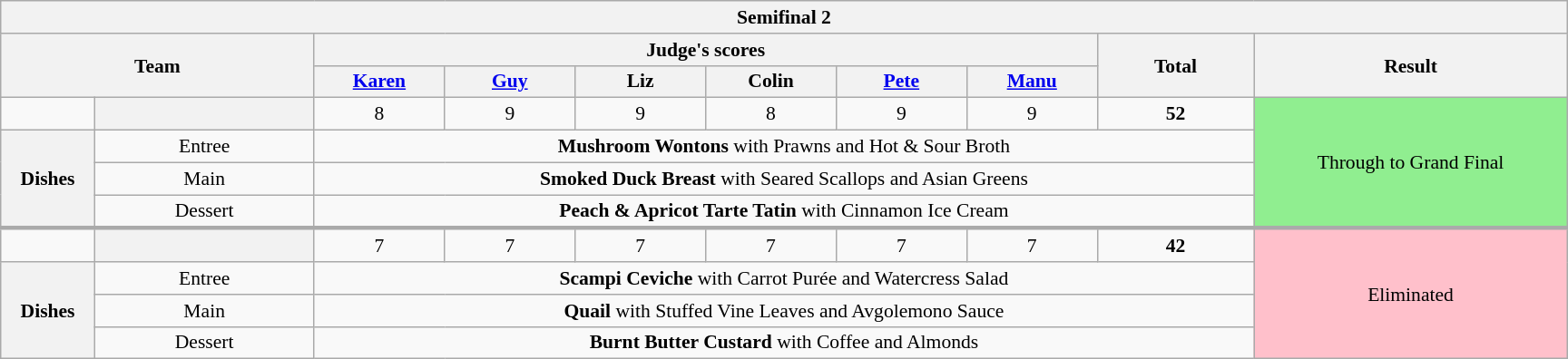<table class="wikitable plainrowheaders" style="margin:1em auto; text-align:center; font-size:90%; width:80em;">
<tr>
<th colspan="10" >Semifinal 2</th>
</tr>
<tr>
<th rowspan="2" style="width:20%;" colspan="2">Team</th>
<th colspan="6" style="width:50%;">Judge's scores</th>
<th rowspan="2" style="width:10%;">Total<br></th>
<th rowspan="2" style="width:20%;">Result</th>
</tr>
<tr>
<th style="width:50px;"><a href='#'>Karen</a></th>
<th style="width:50px;"><a href='#'>Guy</a></th>
<th style="width:50px;">Liz</th>
<th style="width:50px;">Colin</th>
<th style="width:50px;"><a href='#'>Pete</a></th>
<th style="width:50px;"><a href='#'>Manu</a></th>
</tr>
<tr>
<td></td>
<th></th>
<td>8</td>
<td>9</td>
<td>9</td>
<td>8</td>
<td>9</td>
<td>9</td>
<td><strong>52</strong></td>
<td rowspan="4" style="background:lightgreen">Through to Grand Final</td>
</tr>
<tr>
<th rowspan="3">Dishes</th>
<td>Entree</td>
<td colspan="7"><strong>Mushroom Wontons</strong> with Prawns and Hot & Sour Broth</td>
</tr>
<tr>
<td>Main</td>
<td colspan="7"><strong>Smoked Duck Breast</strong> with Seared Scallops and Asian Greens</td>
</tr>
<tr>
<td>Dessert</td>
<td colspan="7"><strong>Peach & Apricot Tarte Tatin</strong> with Cinnamon Ice Cream</td>
</tr>
<tr style="border-top:3px solid #aaa;">
<td></td>
<th style="width:14%;"></th>
<td>7</td>
<td>7</td>
<td>7</td>
<td>7</td>
<td>7</td>
<td>7</td>
<td><strong>42</strong></td>
<td rowspan="4" style="background:pink">Eliminated</td>
</tr>
<tr>
<th rowspan="3">Dishes</th>
<td>Entree</td>
<td colspan="7"><strong>Scampi Ceviche</strong> with Carrot Purée and Watercress Salad</td>
</tr>
<tr>
<td>Main</td>
<td colspan="7"><strong>Quail</strong> with Stuffed Vine Leaves and Avgolemono Sauce</td>
</tr>
<tr>
<td>Dessert</td>
<td colspan="7"><strong>Burnt Butter Custard</strong> with Coffee and Almonds</td>
</tr>
</table>
